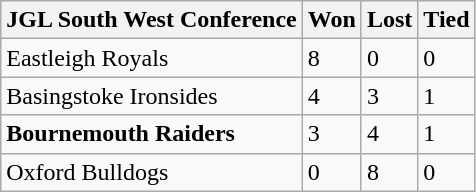<table class="wikitable" border="1">
<tr>
<th>JGL South West Conference</th>
<th>Won</th>
<th>Lost</th>
<th>Tied</th>
</tr>
<tr>
<td>Eastleigh Royals</td>
<td>8</td>
<td>0</td>
<td>0</td>
</tr>
<tr>
<td>Basingstoke Ironsides</td>
<td>4</td>
<td>3</td>
<td>1</td>
</tr>
<tr>
<td><strong>Bournemouth Raiders</strong></td>
<td>3</td>
<td>4</td>
<td>1</td>
</tr>
<tr>
<td>Oxford Bulldogs</td>
<td>0</td>
<td>8</td>
<td>0</td>
</tr>
</table>
